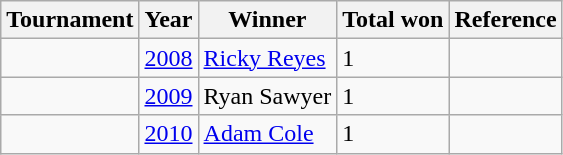<table class="wikitable sortable">
<tr>
<th>Tournament</th>
<th>Year</th>
<th>Winner</th>
<th>Total won</th>
<th>Reference</th>
</tr>
<tr>
<td></td>
<td><a href='#'>2008</a></td>
<td><a href='#'>Ricky Reyes</a></td>
<td>1</td>
<td></td>
</tr>
<tr>
<td></td>
<td><a href='#'>2009</a></td>
<td>Ryan Sawyer</td>
<td>1</td>
<td></td>
</tr>
<tr>
<td></td>
<td><a href='#'>2010</a></td>
<td><a href='#'>Adam Cole</a></td>
<td>1</td>
<td></td>
</tr>
</table>
